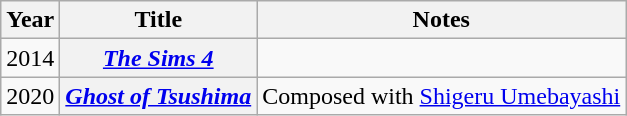<table class="wikitable plainrowheaders">
<tr>
<th>Year</th>
<th>Title</th>
<th>Notes</th>
</tr>
<tr>
<td>2014</td>
<th scope="row"><em><a href='#'>The Sims 4</a></em></th>
<td></td>
</tr>
<tr>
<td>2020</td>
<th scope="row"><em><a href='#'>Ghost of Tsushima</a></em></th>
<td>Composed with <a href='#'>Shigeru Umebayashi</a></td>
</tr>
</table>
